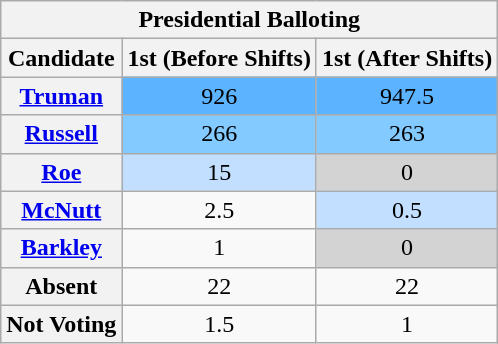<table class="wikitable sortable" style="text-align:center">
<tr>
<th colspan="3"><strong>Presidential Balloting</strong></th>
</tr>
<tr>
<th>Candidate</th>
<th>1st (Before Shifts)</th>
<th>1st (After Shifts)</th>
</tr>
<tr>
<th><a href='#'>Truman</a></th>
<td style="background:#5cb3ff">926</td>
<td style="background:#5cb3ff">947.5</td>
</tr>
<tr>
<th><a href='#'>Russell</a></th>
<td style="background:#82caff">266</td>
<td style="background:#82caff">263</td>
</tr>
<tr>
<th><a href='#'>Roe</a></th>
<td style="background:#c2dfff">15</td>
<td style="background:#d3d3d3">0</td>
</tr>
<tr>
<th><a href='#'>McNutt</a></th>
<td>2.5</td>
<td style="background:#c2dfff">0.5</td>
</tr>
<tr>
<th><a href='#'>Barkley</a></th>
<td>1</td>
<td style="background:#d3d3d3">0</td>
</tr>
<tr>
<th>Absent</th>
<td>22</td>
<td>22</td>
</tr>
<tr>
<th>Not Voting</th>
<td>1.5</td>
<td>1</td>
</tr>
</table>
